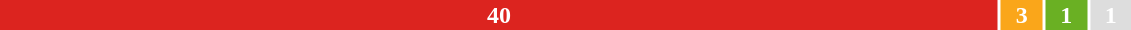<table style="width:60%; text-align:center;">
<tr style="color:white;">
<td style="background:#DC241f; width:88.89%;"><strong>40</strong></td>
<td style="background:#FAA61A; width:6.67;"><strong>3</strong></td>
<td style="background:#6AB023; width:2.22;"><strong>1</strong></td>
<td style="background:#DDDDDD; width:2.22;"><strong>1</strong></td>
</tr>
<tr>
<td><span></span></td>
<td><span></span></td>
<td><span></span></td>
<td><span></span></td>
</tr>
</table>
